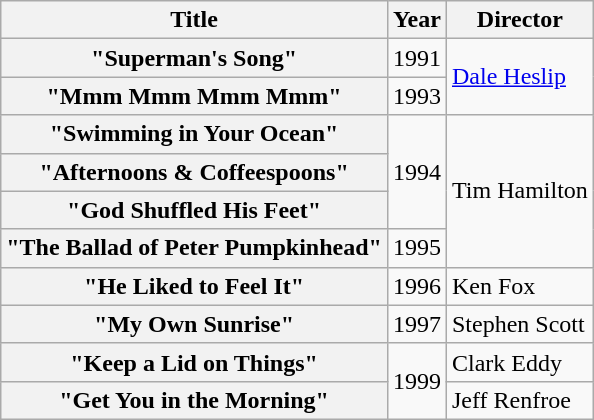<table class="wikitable plainrowheaders">
<tr>
<th>Title</th>
<th>Year</th>
<th>Director</th>
</tr>
<tr>
<th scope="row">"Superman's Song"</th>
<td>1991</td>
<td rowspan="2"><a href='#'>Dale Heslip</a></td>
</tr>
<tr>
<th scope="row">"Mmm Mmm Mmm Mmm"</th>
<td>1993</td>
</tr>
<tr>
<th scope="row">"Swimming in Your Ocean"</th>
<td rowspan="3">1994</td>
<td rowspan="4">Tim Hamilton</td>
</tr>
<tr>
<th scope="row">"Afternoons & Coffeespoons"</th>
</tr>
<tr>
<th scope="row">"God Shuffled His Feet"</th>
</tr>
<tr>
<th scope="row">"The Ballad of Peter Pumpkinhead"</th>
<td>1995</td>
</tr>
<tr>
<th scope="row">"He Liked to Feel It"</th>
<td>1996</td>
<td>Ken Fox</td>
</tr>
<tr>
<th scope="row">"My Own Sunrise"</th>
<td>1997</td>
<td>Stephen Scott</td>
</tr>
<tr>
<th scope="row">"Keep a Lid on Things"</th>
<td rowspan="2">1999</td>
<td>Clark Eddy</td>
</tr>
<tr>
<th scope="row">"Get You in the Morning"</th>
<td>Jeff Renfroe</td>
</tr>
</table>
